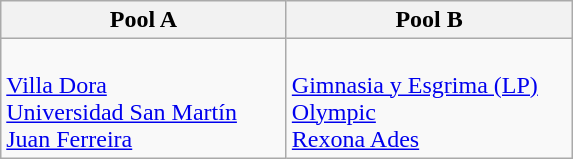<table class="wikitable">
<tr>
<th width=45%>Pool A</th>
<th width=45%>Pool B</th>
</tr>
<tr>
<td><br> <a href='#'>Villa Dora</a><br>
 <a href='#'>Universidad San Martín</a><br>
 <a href='#'>Juan Ferreira</a></td>
<td><br> <a href='#'>Gimnasia y Esgrima (LP)</a><br>
 <a href='#'>Olympic</a><br>
 <a href='#'>Rexona Ades</a></td>
</tr>
</table>
